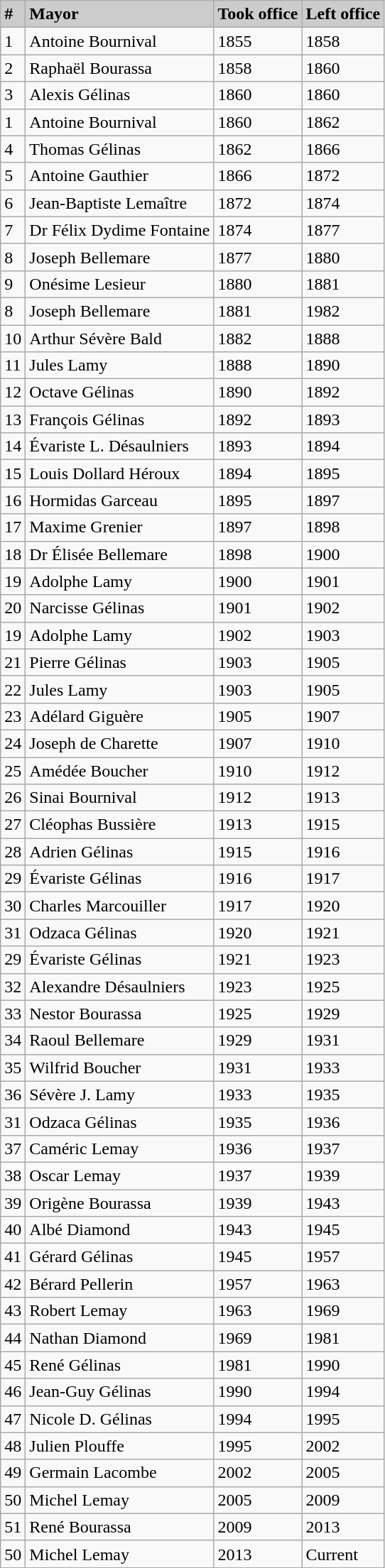<table class="wikitable">
<tr>
<td bgcolor=#cccccc><strong>#</strong></td>
<td bgcolor=#cccccc><strong>Mayor</strong></td>
<td bgcolor=#cccccc><strong>Took office</strong></td>
<td bgcolor=#cccccc><strong>Left office</strong></td>
</tr>
<tr>
<td>1</td>
<td>Antoine Bournival</td>
<td>1855</td>
<td>1858</td>
</tr>
<tr>
<td>2</td>
<td>Raphaël Bourassa</td>
<td>1858</td>
<td>1860</td>
</tr>
<tr>
<td>3</td>
<td>Alexis Gélinas</td>
<td>1860</td>
<td>1860</td>
</tr>
<tr>
<td>1</td>
<td>Antoine Bournival</td>
<td>1860</td>
<td>1862</td>
</tr>
<tr>
<td>4</td>
<td>Thomas Gélinas</td>
<td>1862</td>
<td>1866</td>
</tr>
<tr>
<td>5</td>
<td>Antoine Gauthier</td>
<td>1866</td>
<td>1872</td>
</tr>
<tr>
<td>6</td>
<td>Jean-Baptiste Lemaître</td>
<td>1872</td>
<td>1874</td>
</tr>
<tr>
<td>7</td>
<td>Dr Félix Dydime Fontaine</td>
<td>1874</td>
<td>1877</td>
</tr>
<tr>
<td>8</td>
<td>Joseph Bellemare</td>
<td>1877</td>
<td>1880</td>
</tr>
<tr>
<td>9</td>
<td>Onésime Lesieur</td>
<td>1880</td>
<td>1881</td>
</tr>
<tr>
<td>8</td>
<td>Joseph Bellemare</td>
<td>1881</td>
<td>1982</td>
</tr>
<tr>
<td>10</td>
<td>Arthur Sévère Bald</td>
<td>1882</td>
<td>1888</td>
</tr>
<tr>
<td>11</td>
<td>Jules Lamy</td>
<td>1888</td>
<td>1890</td>
</tr>
<tr>
<td>12</td>
<td>Octave Gélinas</td>
<td>1890</td>
<td>1892</td>
</tr>
<tr>
<td>13</td>
<td>François Gélinas</td>
<td>1892</td>
<td>1893</td>
</tr>
<tr>
<td>14</td>
<td>Évariste L. Désaulniers</td>
<td>1893</td>
<td>1894</td>
</tr>
<tr>
<td>15</td>
<td>Louis Dollard Héroux</td>
<td>1894</td>
<td>1895</td>
</tr>
<tr>
<td>16</td>
<td>Hormidas Garceau</td>
<td>1895</td>
<td>1897</td>
</tr>
<tr>
<td>17</td>
<td>Maxime Grenier</td>
<td>1897</td>
<td>1898</td>
</tr>
<tr>
<td>18</td>
<td>Dr Élisée Bellemare</td>
<td>1898</td>
<td>1900</td>
</tr>
<tr>
<td>19</td>
<td>Adolphe Lamy</td>
<td>1900</td>
<td>1901</td>
</tr>
<tr>
<td>20</td>
<td>Narcisse Gélinas</td>
<td>1901</td>
<td>1902</td>
</tr>
<tr>
<td>19</td>
<td>Adolphe Lamy</td>
<td>1902</td>
<td>1903</td>
</tr>
<tr>
<td>21</td>
<td>Pierre Gélinas</td>
<td>1903</td>
<td>1905</td>
</tr>
<tr>
<td>22</td>
<td>Jules Lamy</td>
<td>1903</td>
<td>1905</td>
</tr>
<tr>
<td>23</td>
<td>Adélard Giguère</td>
<td>1905</td>
<td>1907</td>
</tr>
<tr>
<td>24</td>
<td>Joseph de Charette </td>
<td>1907</td>
<td>1910</td>
</tr>
<tr>
<td>25</td>
<td>Amédée Boucher</td>
<td>1910</td>
<td>1912</td>
</tr>
<tr>
<td>26</td>
<td>Sinai Bournival</td>
<td>1912</td>
<td>1913</td>
</tr>
<tr>
<td>27</td>
<td>Cléophas Bussière</td>
<td>1913</td>
<td>1915</td>
</tr>
<tr>
<td>28</td>
<td>Adrien Gélinas</td>
<td>1915</td>
<td>1916</td>
</tr>
<tr>
<td>29</td>
<td>Évariste Gélinas</td>
<td>1916</td>
<td>1917</td>
</tr>
<tr>
<td>30</td>
<td>Charles Marcouiller</td>
<td>1917</td>
<td>1920</td>
</tr>
<tr>
<td>31</td>
<td>Odzaca Gélinas</td>
<td>1920</td>
<td>1921</td>
</tr>
<tr>
<td>29</td>
<td>Évariste Gélinas</td>
<td>1921</td>
<td>1923</td>
</tr>
<tr>
<td>32</td>
<td>Alexandre Désaulniers</td>
<td>1923</td>
<td>1925</td>
</tr>
<tr>
<td>33</td>
<td>Nestor Bourassa</td>
<td>1925</td>
<td>1929</td>
</tr>
<tr>
<td>34</td>
<td>Raoul Bellemare</td>
<td>1929</td>
<td>1931</td>
</tr>
<tr>
<td>35</td>
<td>Wilfrid Boucher</td>
<td>1931</td>
<td>1933</td>
</tr>
<tr>
<td>36</td>
<td>Sévère J. Lamy</td>
<td>1933</td>
<td>1935</td>
</tr>
<tr>
<td>31</td>
<td>Odzaca Gélinas</td>
<td>1935</td>
<td>1936</td>
</tr>
<tr>
<td>37</td>
<td>Caméric Lemay</td>
<td>1936</td>
<td>1937</td>
</tr>
<tr>
<td>38</td>
<td>Oscar Lemay</td>
<td>1937</td>
<td>1939</td>
</tr>
<tr>
<td>39</td>
<td>Origène Bourassa</td>
<td>1939</td>
<td>1943</td>
</tr>
<tr>
<td>40</td>
<td>Albé Diamond</td>
<td>1943</td>
<td>1945</td>
</tr>
<tr>
<td>41</td>
<td>Gérard Gélinas</td>
<td>1945</td>
<td>1957</td>
</tr>
<tr>
<td>42</td>
<td>Bérard Pellerin</td>
<td>1957</td>
<td>1963</td>
</tr>
<tr>
<td>43</td>
<td>Robert Lemay</td>
<td>1963</td>
<td>1969</td>
</tr>
<tr>
<td>44</td>
<td>Nathan Diamond</td>
<td>1969</td>
<td>1981</td>
</tr>
<tr>
<td>45</td>
<td>René Gélinas</td>
<td>1981</td>
<td>1990</td>
</tr>
<tr>
<td>46</td>
<td>Jean-Guy Gélinas</td>
<td>1990</td>
<td>1994</td>
</tr>
<tr>
<td>47</td>
<td>Nicole D. Gélinas</td>
<td>1994</td>
<td>1995</td>
</tr>
<tr>
<td>48</td>
<td>Julien Plouffe</td>
<td>1995</td>
<td>2002</td>
</tr>
<tr>
<td>49</td>
<td>Germain Lacombe</td>
<td>2002</td>
<td>2005</td>
</tr>
<tr>
<td>50</td>
<td>Michel Lemay</td>
<td>2005</td>
<td>2009</td>
</tr>
<tr>
<td>51</td>
<td>René Bourassa</td>
<td>2009</td>
<td>2013</td>
</tr>
<tr>
<td>50</td>
<td>Michel Lemay </td>
<td>2013</td>
<td>Current</td>
</tr>
</table>
